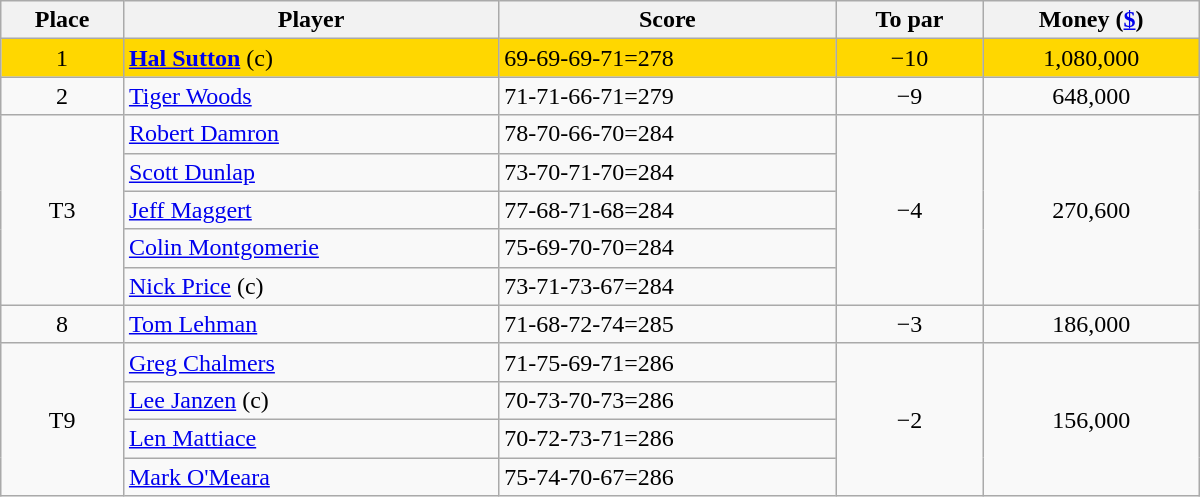<table class="wikitable" style="width:50em;margin-bottom:0;">
<tr>
<th>Place</th>
<th>Player</th>
<th>Score</th>
<th>To par</th>
<th>Money (<a href='#'>$</a>)</th>
</tr>
<tr style="background:gold">
<td align=center>1</td>
<td> <strong><a href='#'>Hal Sutton</a></strong> (c)</td>
<td>69-69-69-71=278</td>
<td align=center>−10</td>
<td align=center>1,080,000</td>
</tr>
<tr>
<td align=center>2</td>
<td> <a href='#'>Tiger Woods</a></td>
<td>71-71-66-71=279</td>
<td align=center>−9</td>
<td align=center>648,000</td>
</tr>
<tr>
<td rowspan=5 align=center>T3</td>
<td> <a href='#'>Robert Damron</a></td>
<td>78-70-66-70=284</td>
<td rowspan=5 align=center>−4</td>
<td rowspan=5 align=center>270,600</td>
</tr>
<tr>
<td> <a href='#'>Scott Dunlap</a></td>
<td>73-70-71-70=284</td>
</tr>
<tr>
<td> <a href='#'>Jeff Maggert</a></td>
<td>77-68-71-68=284</td>
</tr>
<tr>
<td> <a href='#'>Colin Montgomerie</a></td>
<td>75-69-70-70=284</td>
</tr>
<tr>
<td> <a href='#'>Nick Price</a> (c)</td>
<td>73-71-73-67=284</td>
</tr>
<tr>
<td align=center>8</td>
<td> <a href='#'>Tom Lehman</a></td>
<td>71-68-72-74=285</td>
<td align=center>−3</td>
<td align=center>186,000</td>
</tr>
<tr>
<td rowspan=4 align=center>T9</td>
<td> <a href='#'>Greg Chalmers</a></td>
<td>71-75-69-71=286</td>
<td rowspan=4 align=center>−2</td>
<td rowspan=4 align=center>156,000</td>
</tr>
<tr>
<td> <a href='#'>Lee Janzen</a> (c)</td>
<td>70-73-70-73=286</td>
</tr>
<tr>
<td> <a href='#'>Len Mattiace</a></td>
<td>70-72-73-71=286</td>
</tr>
<tr>
<td> <a href='#'>Mark O'Meara</a></td>
<td>75-74-70-67=286</td>
</tr>
</table>
